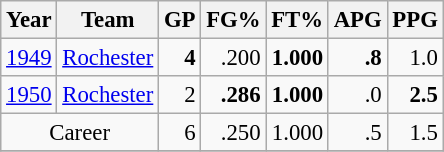<table class="wikitable sortable" style="font-size:95%; text-align:right;">
<tr>
<th>Year</th>
<th>Team</th>
<th>GP</th>
<th>FG%</th>
<th>FT%</th>
<th>APG</th>
<th>PPG</th>
</tr>
<tr>
<td style="text-align:left;"><a href='#'>1949</a></td>
<td style="text-align:left;"><a href='#'>Rochester</a></td>
<td><strong>4</strong></td>
<td>.200</td>
<td><strong>1.000</strong></td>
<td><strong>.8</strong></td>
<td>1.0</td>
</tr>
<tr>
<td style="text-align:left;"><a href='#'>1950</a></td>
<td style="text-align:left;"><a href='#'>Rochester</a></td>
<td>2</td>
<td><strong>.286</strong></td>
<td><strong>1.000</strong></td>
<td>.0</td>
<td><strong>2.5</strong></td>
</tr>
<tr>
<td style="text-align:center;" colspan="2">Career</td>
<td>6</td>
<td>.250</td>
<td>1.000</td>
<td>.5</td>
<td>1.5</td>
</tr>
<tr>
</tr>
</table>
